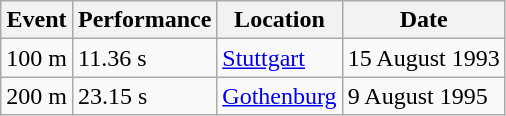<table class="wikitable">
<tr>
<th scope=col>Event</th>
<th scope=col>Performance</th>
<th scope=col>Location</th>
<th scope=col>Date</th>
</tr>
<tr>
<td>100 m</td>
<td>11.36 s</td>
<td><a href='#'>Stuttgart</a></td>
<td>15 August 1993</td>
</tr>
<tr>
<td>200 m</td>
<td>23.15 s</td>
<td><a href='#'>Gothenburg</a></td>
<td>9 August 1995</td>
</tr>
</table>
